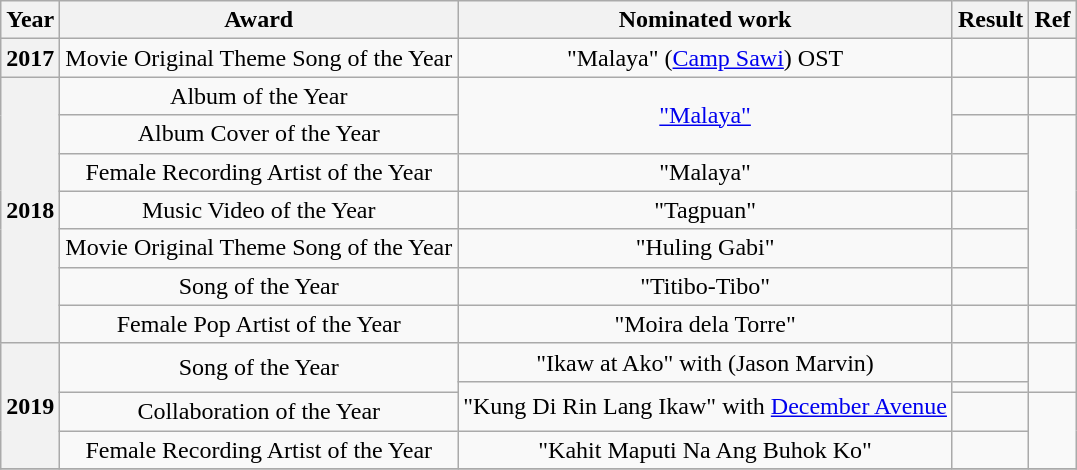<table class="wikitable sortable" style=text-align:center>
<tr>
<th>Year</th>
<th>Award</th>
<th>Nominated work</th>
<th>Result</th>
<th>Ref</th>
</tr>
<tr>
<th>2017</th>
<td>Movie Original Theme Song of the Year</td>
<td align=center>"Malaya" (<a href='#'>Camp Sawi</a>) OST</td>
<td></td>
<td></td>
</tr>
<tr>
<th rowspan="7">2018</th>
<td>Album of the Year</td>
<td align=center rowspan="2"><a href='#'>"Malaya"</a></td>
<td></td>
<td></td>
</tr>
<tr>
<td>Album Cover of the Year</td>
<td></td>
<td rowspan="5"></td>
</tr>
<tr>
<td>Female Recording Artist of the Year</td>
<td align=center>"Malaya"</td>
<td></td>
</tr>
<tr>
<td>Music Video of the Year</td>
<td align=center>"Tagpuan"</td>
<td></td>
</tr>
<tr>
<td>Movie Original Theme Song of the Year</td>
<td align=center>"Huling Gabi"</td>
<td></td>
</tr>
<tr>
<td>Song of the Year</td>
<td align=center>"Titibo-Tibo"</td>
<td></td>
</tr>
<tr>
<td>Female Pop Artist of the Year</td>
<td align=center>"Moira dela Torre"</td>
<td></td>
<td></td>
</tr>
<tr>
<th rowspan="4">2019</th>
<td rowspan="2">Song of the Year</td>
<td align=center>"Ikaw at Ako" with (Jason Marvin)</td>
<td></td>
<td rowspan="2"></td>
</tr>
<tr>
<td align=center rowspan="2">"Kung Di Rin Lang Ikaw" with <a href='#'>December Avenue</a></td>
<td></td>
</tr>
<tr>
<td>Collaboration of the Year</td>
<td></td>
<td rowspan="2"></td>
</tr>
<tr>
<td>Female Recording Artist of the Year</td>
<td align=center>"Kahit Maputi Na Ang Buhok Ko"</td>
<td></td>
</tr>
<tr>
</tr>
</table>
